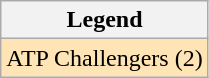<table class="wikitable">
<tr>
<th>Legend</th>
</tr>
<tr bgcolor="moccasin">
<td>ATP Challengers (2)</td>
</tr>
</table>
